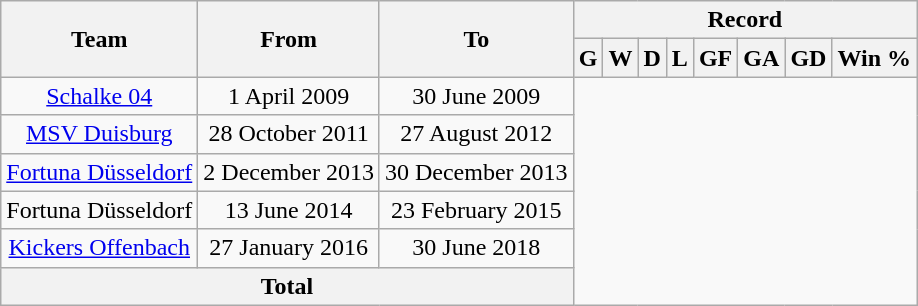<table class="wikitable" style="text-align: center">
<tr>
<th rowspan="2">Team</th>
<th rowspan="2">From</th>
<th rowspan="2">To</th>
<th colspan="8">Record</th>
</tr>
<tr>
<th>G</th>
<th>W</th>
<th>D</th>
<th>L</th>
<th>GF</th>
<th>GA</th>
<th>GD</th>
<th>Win %</th>
</tr>
<tr>
<td><a href='#'>Schalke 04</a></td>
<td>1 April 2009</td>
<td>30 June 2009<br></td>
</tr>
<tr>
<td><a href='#'>MSV Duisburg</a></td>
<td>28 October 2011</td>
<td>27 August 2012<br></td>
</tr>
<tr>
<td><a href='#'>Fortuna Düsseldorf</a></td>
<td>2 December 2013</td>
<td>30 December 2013<br></td>
</tr>
<tr>
<td>Fortuna Düsseldorf</td>
<td>13 June 2014</td>
<td>23 February 2015<br></td>
</tr>
<tr>
<td><a href='#'>Kickers Offenbach</a></td>
<td>27 January 2016</td>
<td>30 June 2018<br></td>
</tr>
<tr>
<th colspan="3">Total<br></th>
</tr>
</table>
